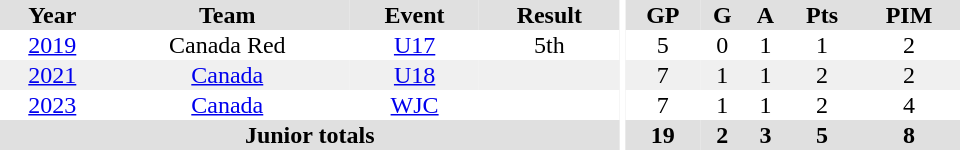<table border="0" cellpadding="1" cellspacing="0" ID="Table3" style="text-align:center; width:40em">
<tr bgcolor="#e0e0e0">
<th>Year</th>
<th>Team</th>
<th>Event</th>
<th>Result</th>
<th rowspan="99" bgcolor="#ffffff"></th>
<th>GP</th>
<th>G</th>
<th>A</th>
<th>Pts</th>
<th>PIM</th>
</tr>
<tr>
<td><a href='#'>2019</a></td>
<td>Canada Red</td>
<td><a href='#'>U17</a></td>
<td>5th</td>
<td>5</td>
<td>0</td>
<td>1</td>
<td>1</td>
<td>2</td>
</tr>
<tr bgcolor="#f0f0f0">
<td><a href='#'>2021</a></td>
<td><a href='#'>Canada</a></td>
<td><a href='#'>U18</a></td>
<td></td>
<td>7</td>
<td>1</td>
<td>1</td>
<td>2</td>
<td>2</td>
</tr>
<tr>
<td><a href='#'>2023</a></td>
<td><a href='#'>Canada</a></td>
<td><a href='#'>WJC</a></td>
<td></td>
<td>7</td>
<td>1</td>
<td>1</td>
<td>2</td>
<td>4</td>
</tr>
<tr bgcolor="#e0e0e0">
<th colspan=4>Junior totals</th>
<th>19</th>
<th>2</th>
<th>3</th>
<th>5</th>
<th>8</th>
</tr>
</table>
